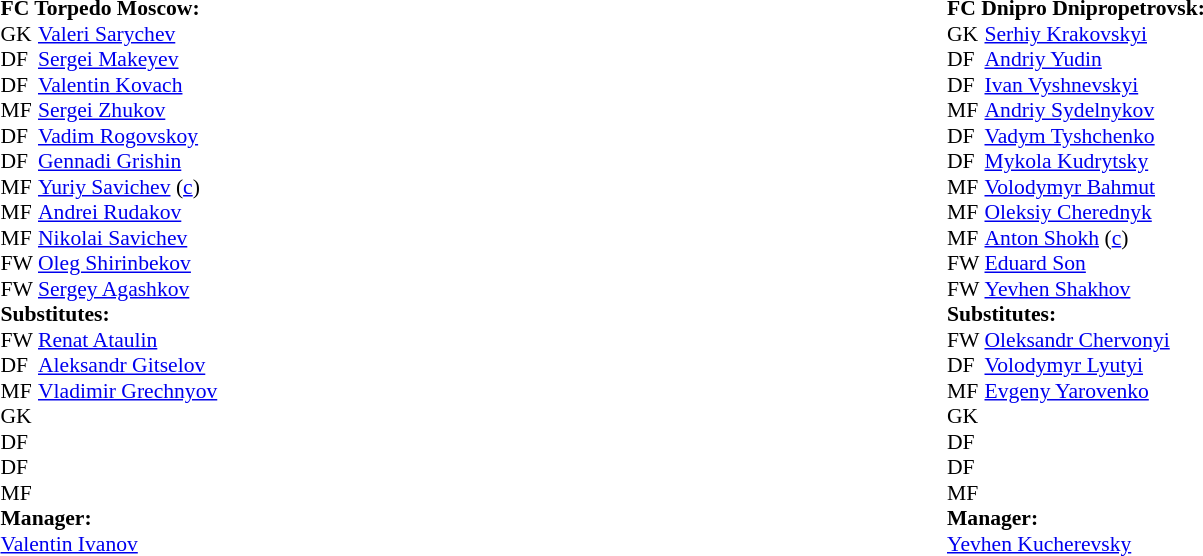<table width="100%">
<tr>
<td valign="top" width="50%"><br><table style="font-size: 90%" cellspacing="0" cellpadding="0">
<tr>
<td colspan="3"><strong>FC Torpedo Moscow:</strong></td>
</tr>
<tr>
<th width="25"></th>
</tr>
<tr>
<td>GK</td>
<td> <a href='#'>Valeri Sarychev</a></td>
</tr>
<tr>
<td>DF</td>
<td> <a href='#'>Sergei Makeyev</a></td>
</tr>
<tr>
<td>DF</td>
<td> <a href='#'>Valentin Kovach</a></td>
</tr>
<tr>
<td>MF</td>
<td> <a href='#'>Sergei Zhukov</a></td>
<td></td>
</tr>
<tr>
<td>DF</td>
<td> <a href='#'>Vadim Rogovskoy</a></td>
</tr>
<tr>
<td>DF</td>
<td> <a href='#'>Gennadi Grishin</a></td>
<td></td>
</tr>
<tr>
<td>MF</td>
<td> <a href='#'>Yuriy Savichev</a> (<a href='#'>c</a>)</td>
</tr>
<tr>
<td>MF</td>
<td> <a href='#'>Andrei Rudakov</a></td>
</tr>
<tr>
<td>MF</td>
<td> <a href='#'>Nikolai Savichev</a></td>
</tr>
<tr>
<td>FW</td>
<td> <a href='#'>Oleg Shirinbekov</a></td>
<td></td>
</tr>
<tr>
<td>FW</td>
<td> <a href='#'>Sergey Agashkov</a></td>
</tr>
<tr>
<td colspan=3><strong>Substitutes:</strong></td>
</tr>
<tr>
<td>FW</td>
<td> <a href='#'>Renat Ataulin</a></td>
<td></td>
</tr>
<tr>
<td>DF</td>
<td> <a href='#'>Aleksandr Gitselov</a></td>
<td></td>
</tr>
<tr>
<td>MF</td>
<td> <a href='#'>Vladimir Grechnyov</a></td>
<td></td>
</tr>
<tr>
<td>GK</td>
<td></td>
</tr>
<tr>
<td>DF</td>
<td></td>
</tr>
<tr>
<td>DF</td>
<td></td>
</tr>
<tr>
<td>MF</td>
<td></td>
</tr>
<tr>
<td colspan=3><strong>Manager:</strong></td>
</tr>
<tr>
<td colspan="3"> <a href='#'>Valentin Ivanov</a></td>
</tr>
</table>
</td>
<td valign="top" width="50%"><br><table style="font-size: 90%" cellspacing="0" cellpadding="0">
<tr>
<td colspan="3"><strong>FC Dnipro Dnipropetrovsk:</strong></td>
</tr>
<tr>
<th width="25"></th>
</tr>
<tr>
<td>GK</td>
<td> <a href='#'>Serhiy Krakovskyi</a></td>
</tr>
<tr>
<td>DF</td>
<td> <a href='#'>Andriy Yudin</a></td>
<td></td>
</tr>
<tr>
<td>DF</td>
<td> <a href='#'>Ivan Vyshnevskyi</a></td>
</tr>
<tr>
<td>MF</td>
<td> <a href='#'>Andriy Sydelnykov</a></td>
<td></td>
<td></td>
</tr>
<tr>
<td>DF</td>
<td> <a href='#'>Vadym Tyshchenko</a></td>
</tr>
<tr>
<td>DF</td>
<td> <a href='#'>Mykola Kudrytsky</a></td>
<td></td>
</tr>
<tr>
<td>MF</td>
<td> <a href='#'>Volodymyr Bahmut</a></td>
</tr>
<tr>
<td>MF</td>
<td> <a href='#'>Oleksiy Cherednyk</a></td>
</tr>
<tr>
<td>MF</td>
<td> <a href='#'>Anton Shokh</a> (<a href='#'>c</a>)</td>
</tr>
<tr>
<td>FW</td>
<td> <a href='#'>Eduard Son</a></td>
</tr>
<tr>
<td>FW</td>
<td> <a href='#'>Yevhen Shakhov</a></td>
</tr>
<tr>
<td colspan=3><strong>Substitutes:</strong></td>
</tr>
<tr>
<td>FW</td>
<td> <a href='#'>Oleksandr Chervonyi</a></td>
<td></td>
</tr>
<tr>
<td>DF</td>
<td> <a href='#'>Volodymyr Lyutyi</a></td>
<td></td>
</tr>
<tr>
<td>MF</td>
<td> <a href='#'>Evgeny Yarovenko</a></td>
<td></td>
</tr>
<tr>
<td>GK</td>
<td></td>
</tr>
<tr>
<td>DF</td>
<td></td>
</tr>
<tr>
<td>DF</td>
<td></td>
</tr>
<tr>
<td>MF</td>
<td></td>
</tr>
<tr>
<td colspan=3><strong>Manager:</strong></td>
</tr>
<tr>
<td colspan="3"> <a href='#'>Yevhen Kucherevsky</a></td>
</tr>
</table>
</td>
</tr>
</table>
